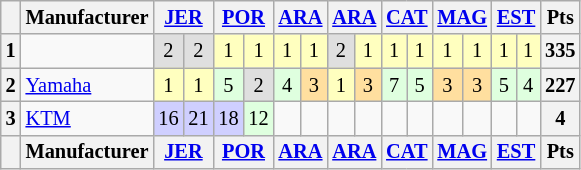<table class="wikitable" style="font-size:85%; text-align:center;">
<tr>
<th></th>
<th>Manufacturer</th>
<th colspan=2><a href='#'>JER</a><br></th>
<th colspan=2><a href='#'>POR</a><br></th>
<th colspan=2><a href='#'>ARA</a><br></th>
<th colspan=2><a href='#'>ARA</a><br></th>
<th colspan=2><a href='#'>CAT</a><br></th>
<th colspan=2><a href='#'>MAG</a><br></th>
<th colspan=2><a href='#'>EST</a><br></th>
<th>Pts</th>
</tr>
<tr>
<th>1</th>
<td align=left></td>
<td style="background:#dfdfdf;">2</td>
<td style="background:#dfdfdf;">2</td>
<td style="background:#ffffbf;">1</td>
<td style="background:#ffffbf;">1</td>
<td style="background:#ffffbf;">1</td>
<td style="background:#ffffbf;">1</td>
<td style="background:#dfdfdf;">2</td>
<td style="background:#ffffbf;">1</td>
<td style="background:#ffffbf;">1</td>
<td style="background:#ffffbf;">1</td>
<td style="background:#ffffbf;">1</td>
<td style="background:#ffffbf;">1</td>
<td style="background:#ffffbf;">1</td>
<td style="background:#ffffbf;">1</td>
<th>335</th>
</tr>
<tr>
<th>2</th>
<td align=left> <a href='#'>Yamaha</a></td>
<td style="background:#ffffbf;">1</td>
<td style="background:#ffffbf;">1</td>
<td style="background:#dfffdf;">5</td>
<td style="background:#dfdfdf;">2</td>
<td style="background:#dfffdf;">4</td>
<td style="background:#ffdf9f;">3</td>
<td style="background:#ffffbf;">1</td>
<td style="background:#ffdf9f;">3</td>
<td style="background:#dfffdf;">7</td>
<td style="background:#dfffdf;">5</td>
<td style="background:#ffdf9f;">3</td>
<td style="background:#ffdf9f;">3</td>
<td style="background:#dfffdf;">5</td>
<td style="background:#dfffdf;">4</td>
<th>227</th>
</tr>
<tr>
<th>3</th>
<td align=left> <a href='#'>KTM</a></td>
<td style="background:#cfcfff;">16</td>
<td style="background:#cfcfff;">21</td>
<td style="background:#cfcfff;">18</td>
<td style="background:#dfffdf;">12</td>
<td></td>
<td></td>
<td></td>
<td></td>
<td></td>
<td></td>
<td></td>
<td></td>
<td></td>
<td></td>
<th>4</th>
</tr>
<tr>
<th></th>
<th>Manufacturer</th>
<th colspan=2><a href='#'>JER</a><br></th>
<th colspan=2><a href='#'>POR</a><br></th>
<th colspan=2><a href='#'>ARA</a><br></th>
<th colspan=2><a href='#'>ARA</a><br></th>
<th colspan=2><a href='#'>CAT</a><br></th>
<th colspan=2><a href='#'>MAG</a><br></th>
<th colspan=2><a href='#'>EST</a><br></th>
<th>Pts</th>
</tr>
</table>
